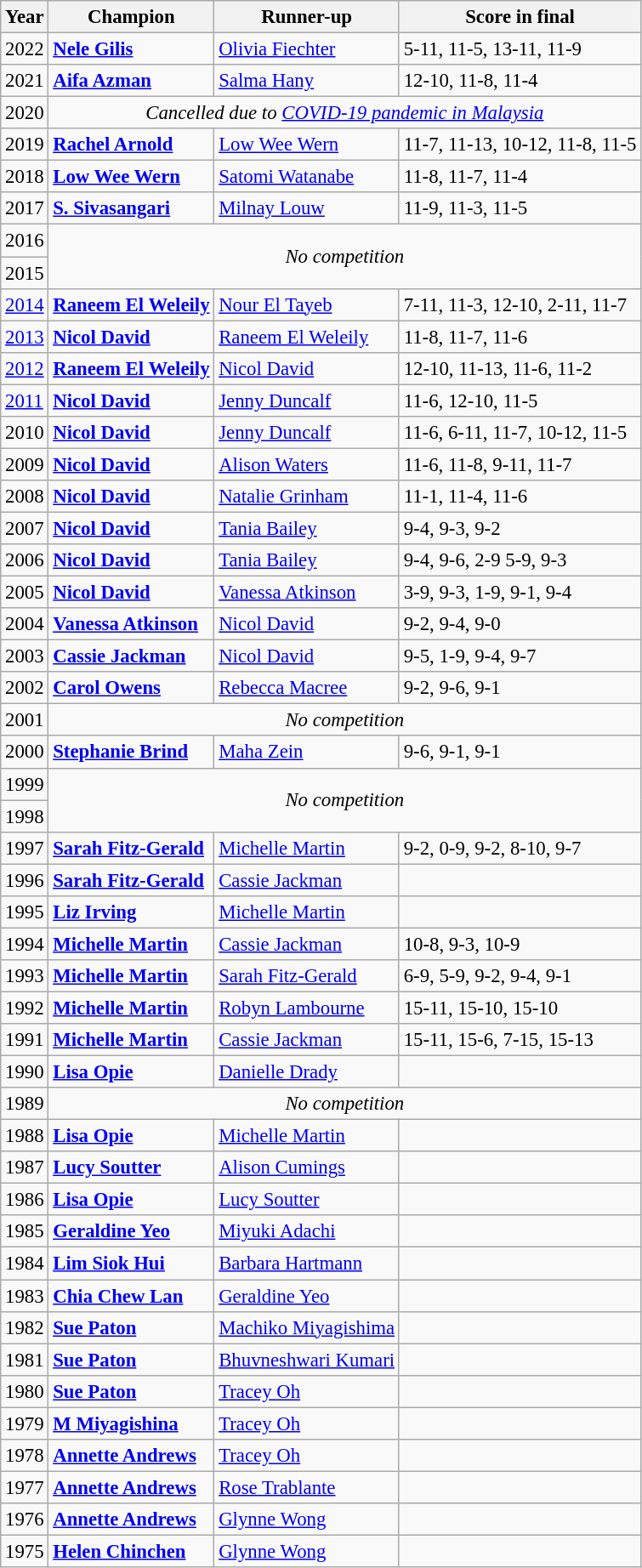<table class="wikitable" style="font-size: 95%;">
<tr>
<th>Year</th>
<th>Champion</th>
<th>Runner-up</th>
<th>Score in final</th>
</tr>
<tr>
<td>2022</td>
<td> <strong><a href='#'>Nele Gilis</a></strong></td>
<td> <a href='#'>Olivia Fiechter</a></td>
<td>5-11, 11-5, 13-11, 11-9</td>
</tr>
<tr>
<td>2021</td>
<td> <strong><a href='#'>Aifa Azman</a></strong></td>
<td> <a href='#'>Salma Hany</a></td>
<td>12-10, 11-8, 11-4</td>
</tr>
<tr>
<td>2020</td>
<td rowspan=1 colspan=3 align="center"><em>Cancelled due to <a href='#'>COVID-19 pandemic in Malaysia</a></em></td>
</tr>
<tr>
<td>2019</td>
<td> <strong><a href='#'>Rachel Arnold</a></strong></td>
<td> <a href='#'>Low Wee Wern</a></td>
<td>11-7, 11-13, 10-12, 11-8, 11-5</td>
</tr>
<tr>
<td>2018</td>
<td> <strong><a href='#'>Low Wee Wern</a></strong></td>
<td> <a href='#'>Satomi Watanabe</a></td>
<td>11-8, 11-7, 11-4</td>
</tr>
<tr>
<td>2017</td>
<td> <strong><a href='#'>S. Sivasangari</a></strong></td>
<td> <a href='#'>Milnay Louw</a></td>
<td>11-9, 11-3, 11-5</td>
</tr>
<tr>
<td>2016</td>
<td rowspan=2 colspan=3 align="center"><em>No competition</em></td>
</tr>
<tr>
<td>2015</td>
</tr>
<tr>
<td><a href='#'>2014</a></td>
<td> <strong><a href='#'>Raneem El Weleily</a></strong></td>
<td> <a href='#'>Nour El Tayeb</a></td>
<td>7-11, 11-3, 12-10, 2-11, 11-7</td>
</tr>
<tr>
<td><a href='#'>2013</a></td>
<td> <strong><a href='#'>Nicol David</a></strong></td>
<td> <a href='#'>Raneem El Weleily</a></td>
<td>11-8, 11-7, 11-6</td>
</tr>
<tr>
<td><a href='#'>2012</a></td>
<td> <strong><a href='#'>Raneem El Weleily</a></strong></td>
<td> <a href='#'>Nicol David</a></td>
<td>12-10, 11-13, 11-6, 11-2</td>
</tr>
<tr>
<td><a href='#'>2011</a></td>
<td> <strong><a href='#'>Nicol David</a></strong></td>
<td> <a href='#'>Jenny Duncalf</a></td>
<td>11-6, 12-10, 11-5</td>
</tr>
<tr>
<td>2010</td>
<td> <strong><a href='#'>Nicol David</a></strong></td>
<td> <a href='#'>Jenny Duncalf</a></td>
<td>11-6, 6-11, 11-7, 10-12, 11-5</td>
</tr>
<tr>
<td>2009</td>
<td> <strong><a href='#'>Nicol David</a></strong></td>
<td> <a href='#'>Alison Waters</a></td>
<td>11-6, 11-8, 9-11, 11-7</td>
</tr>
<tr>
<td>2008</td>
<td> <strong><a href='#'>Nicol David</a></strong></td>
<td> <a href='#'>Natalie Grinham</a></td>
<td>11-1, 11-4, 11-6</td>
</tr>
<tr>
<td>2007</td>
<td> <strong><a href='#'>Nicol David</a></strong></td>
<td> <a href='#'>Tania Bailey</a></td>
<td>9-4, 9-3, 9-2</td>
</tr>
<tr>
<td>2006</td>
<td> <strong><a href='#'>Nicol David</a></strong></td>
<td> <a href='#'>Tania Bailey</a></td>
<td>9-4, 9-6, 2-9 5-9, 9-3</td>
</tr>
<tr>
<td>2005</td>
<td> <strong><a href='#'>Nicol David</a></strong></td>
<td> <a href='#'>Vanessa Atkinson</a></td>
<td>3-9, 9-3, 1-9, 9-1, 9-4</td>
</tr>
<tr>
<td>2004</td>
<td> <strong><a href='#'>Vanessa Atkinson</a></strong></td>
<td> <a href='#'>Nicol David</a></td>
<td>9-2, 9-4, 9-0</td>
</tr>
<tr>
<td>2003</td>
<td> <strong><a href='#'>Cassie Jackman</a></strong></td>
<td> <a href='#'>Nicol David</a></td>
<td>9-5, 1-9, 9-4, 9-7</td>
</tr>
<tr>
<td>2002</td>
<td> <strong><a href='#'>Carol Owens</a></strong></td>
<td> <a href='#'>Rebecca Macree</a></td>
<td>9-2, 9-6, 9-1</td>
</tr>
<tr>
<td>2001</td>
<td rowspan=1 colspan=3 align="center"><em>No competition</em></td>
</tr>
<tr>
<td>2000</td>
<td> <strong><a href='#'>Stephanie Brind</a></strong></td>
<td> <a href='#'>Maha Zein</a></td>
<td>9-6, 9-1, 9-1</td>
</tr>
<tr>
<td>1999</td>
<td rowspan=2 colspan=3 align="center"><em>No competition</em></td>
</tr>
<tr>
<td>1998</td>
</tr>
<tr>
<td>1997</td>
<td> <strong><a href='#'>Sarah Fitz-Gerald</a></strong></td>
<td> <a href='#'>Michelle Martin</a></td>
<td>9-2, 0-9, 9-2, 8-10, 9-7</td>
</tr>
<tr>
<td>1996</td>
<td> <strong><a href='#'>Sarah Fitz-Gerald</a></strong></td>
<td> <a href='#'>Cassie Jackman</a></td>
<td></td>
</tr>
<tr>
<td>1995</td>
<td> <strong><a href='#'>Liz Irving</a></strong></td>
<td> <a href='#'>Michelle Martin</a></td>
<td></td>
</tr>
<tr>
<td>1994</td>
<td> <strong><a href='#'>Michelle Martin</a></strong></td>
<td> <a href='#'>Cassie Jackman</a></td>
<td>10-8, 9-3, 10-9</td>
</tr>
<tr>
<td>1993</td>
<td> <strong><a href='#'>Michelle Martin</a></strong></td>
<td> <a href='#'>Sarah Fitz-Gerald</a></td>
<td>6-9, 5-9, 9-2, 9-4, 9-1</td>
</tr>
<tr>
<td>1992</td>
<td> <strong><a href='#'>Michelle Martin</a></strong></td>
<td> <a href='#'>Robyn Lambourne</a></td>
<td>15-11, 15-10, 15-10</td>
</tr>
<tr>
<td>1991</td>
<td> <strong><a href='#'>Michelle Martin</a></strong></td>
<td> <a href='#'>Cassie Jackman</a></td>
<td>15-11, 15-6, 7-15, 15-13</td>
</tr>
<tr>
<td>1990</td>
<td> <strong><a href='#'>Lisa Opie</a></strong></td>
<td> <a href='#'>Danielle Drady</a></td>
<td></td>
</tr>
<tr>
<td>1989</td>
<td rowspan=1 colspan=3 align="center"><em>No competition</em></td>
</tr>
<tr>
<td>1988</td>
<td> <strong><a href='#'>Lisa Opie</a></strong></td>
<td> <a href='#'>Michelle Martin</a></td>
<td></td>
</tr>
<tr>
<td>1987</td>
<td> <strong><a href='#'>Lucy Soutter</a></strong></td>
<td> <a href='#'>Alison Cumings</a></td>
<td></td>
</tr>
<tr>
<td>1986</td>
<td> <strong><a href='#'>Lisa Opie</a></strong></td>
<td> <a href='#'>Lucy Soutter</a></td>
<td></td>
</tr>
<tr>
<td>1985</td>
<td> <strong><a href='#'>Geraldine Yeo</a></strong></td>
<td> <a href='#'>Miyuki Adachi</a></td>
<td></td>
</tr>
<tr>
<td>1984</td>
<td> <strong><a href='#'>Lim Siok Hui</a></strong></td>
<td> <a href='#'>Barbara Hartmann</a></td>
<td></td>
</tr>
<tr>
<td>1983</td>
<td> <strong><a href='#'>Chia Chew Lan</a></strong></td>
<td> <a href='#'>Geraldine Yeo</a></td>
<td></td>
</tr>
<tr>
<td>1982</td>
<td> <strong><a href='#'>Sue Paton</a></strong></td>
<td> <a href='#'>Machiko Miyagishima</a></td>
<td></td>
</tr>
<tr>
<td>1981</td>
<td> <strong><a href='#'>Sue Paton</a></strong></td>
<td> <a href='#'>Bhuvneshwari Kumari</a></td>
<td></td>
</tr>
<tr>
<td>1980</td>
<td> <strong><a href='#'>Sue Paton</a></strong></td>
<td> <a href='#'>Tracey Oh</a></td>
<td></td>
</tr>
<tr>
<td>1979</td>
<td> <strong><a href='#'>M Miyagishina</a></strong></td>
<td> <a href='#'>Tracey Oh</a></td>
<td></td>
</tr>
<tr>
<td>1978</td>
<td> <strong><a href='#'>Annette Andrews</a></strong></td>
<td> <a href='#'>Tracey Oh</a></td>
<td></td>
</tr>
<tr>
<td>1977</td>
<td> <strong><a href='#'>Annette Andrews</a></strong></td>
<td> <a href='#'>Rose Trablante</a></td>
<td></td>
</tr>
<tr>
<td>1976</td>
<td> <strong><a href='#'>Annette Andrews</a></strong></td>
<td> <a href='#'>Glynne Wong</a></td>
<td></td>
</tr>
<tr>
<td>1975</td>
<td> <strong><a href='#'>Helen Chinchen</a></strong></td>
<td> <a href='#'>Glynne Wong</a></td>
<td></td>
</tr>
</table>
